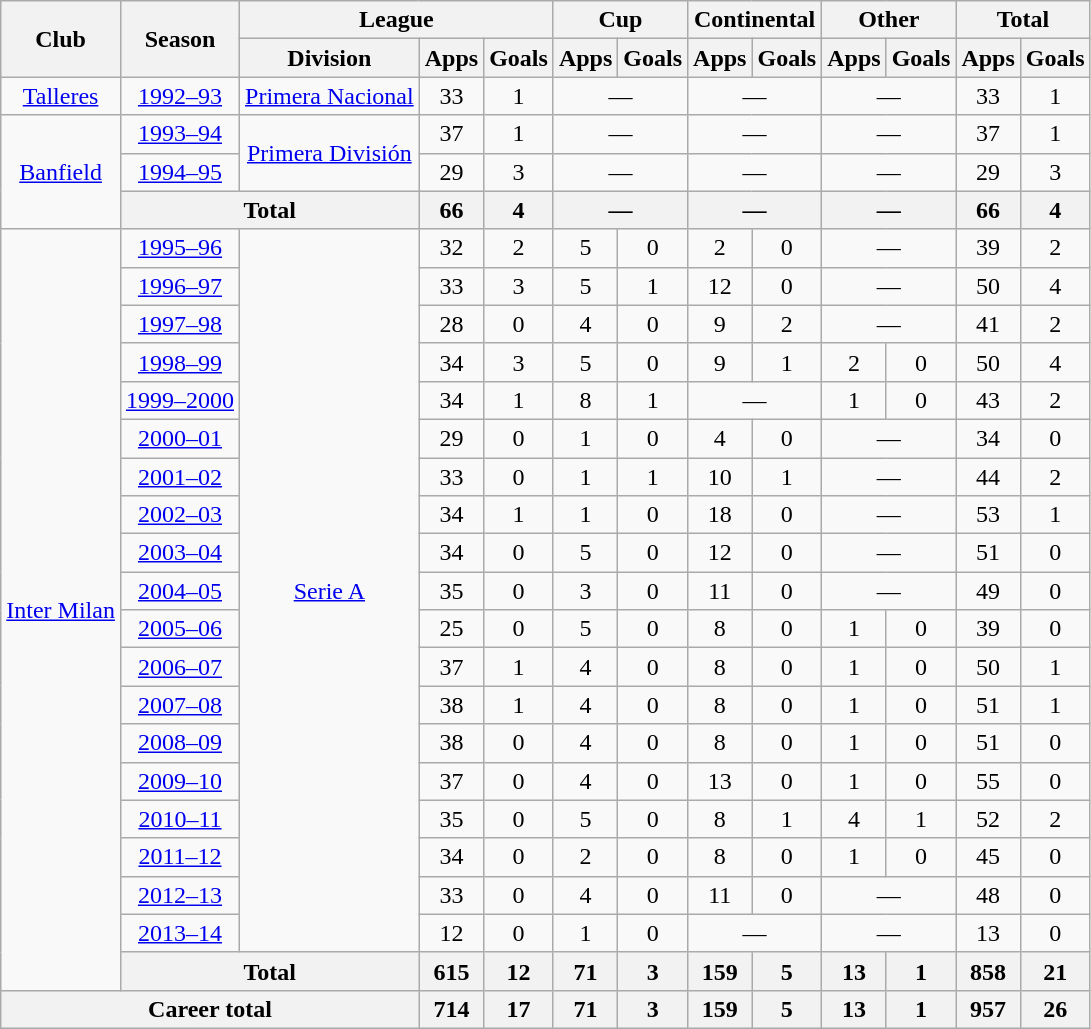<table class="wikitable" style="text-align:center">
<tr>
<th rowspan="2">Club</th>
<th rowspan="2">Season</th>
<th colspan="3">League</th>
<th colspan="2">Cup</th>
<th colspan="2">Continental</th>
<th colspan="2">Other</th>
<th colspan="2">Total</th>
</tr>
<tr>
<th>Division</th>
<th>Apps</th>
<th>Goals</th>
<th>Apps</th>
<th>Goals</th>
<th>Apps</th>
<th>Goals</th>
<th>Apps</th>
<th>Goals</th>
<th>Apps</th>
<th>Goals</th>
</tr>
<tr>
<td><a href='#'>Talleres</a></td>
<td><a href='#'>1992–93</a></td>
<td><a href='#'>Primera Nacional</a></td>
<td>33</td>
<td>1</td>
<td colspan="2">—</td>
<td colspan="2">—</td>
<td colspan="2">—</td>
<td>33</td>
<td>1</td>
</tr>
<tr>
<td rowspan="3"><a href='#'>Banfield</a></td>
<td><a href='#'>1993–94</a></td>
<td rowspan="2"><a href='#'>Primera División</a></td>
<td>37</td>
<td>1</td>
<td colspan="2">—</td>
<td colspan="2">—</td>
<td colspan="2">—</td>
<td>37</td>
<td>1</td>
</tr>
<tr>
<td><a href='#'>1994–95</a></td>
<td>29</td>
<td>3</td>
<td colspan="2">—</td>
<td colspan="2">—</td>
<td colspan="2">—</td>
<td>29</td>
<td>3</td>
</tr>
<tr>
<th colspan="2">Total</th>
<th>66</th>
<th>4</th>
<th colspan="2">—</th>
<th colspan="2">—</th>
<th colspan="2">—</th>
<th>66</th>
<th>4</th>
</tr>
<tr>
<td rowspan="20"><a href='#'>Inter Milan</a></td>
<td><a href='#'>1995–96</a></td>
<td rowspan=19><a href='#'>Serie A</a></td>
<td>32</td>
<td>2</td>
<td>5</td>
<td>0</td>
<td>2</td>
<td>0</td>
<td colspan="2">—</td>
<td>39</td>
<td>2</td>
</tr>
<tr>
<td><a href='#'>1996–97</a></td>
<td>33</td>
<td>3</td>
<td>5</td>
<td>1</td>
<td>12</td>
<td>0</td>
<td colspan="2">—</td>
<td>50</td>
<td>4</td>
</tr>
<tr>
<td><a href='#'>1997–98</a></td>
<td>28</td>
<td>0</td>
<td>4</td>
<td>0</td>
<td>9</td>
<td>2</td>
<td colspan="2">—</td>
<td>41</td>
<td>2</td>
</tr>
<tr>
<td><a href='#'>1998–99</a></td>
<td>34</td>
<td>3</td>
<td>5</td>
<td>0</td>
<td>9</td>
<td>1</td>
<td>2</td>
<td>0</td>
<td>50</td>
<td>4</td>
</tr>
<tr>
<td><a href='#'>1999–2000</a></td>
<td>34</td>
<td>1</td>
<td>8</td>
<td>1</td>
<td colspan="2">—</td>
<td>1</td>
<td>0</td>
<td>43</td>
<td>2</td>
</tr>
<tr>
<td><a href='#'>2000–01</a></td>
<td>29</td>
<td>0</td>
<td>1</td>
<td>0</td>
<td>4</td>
<td>0</td>
<td colspan="2">—</td>
<td>34</td>
<td>0</td>
</tr>
<tr>
<td><a href='#'>2001–02</a></td>
<td>33</td>
<td>0</td>
<td>1</td>
<td>1</td>
<td>10</td>
<td>1</td>
<td colspan="2">—</td>
<td>44</td>
<td>2</td>
</tr>
<tr>
<td><a href='#'>2002–03</a></td>
<td>34</td>
<td>1</td>
<td>1</td>
<td>0</td>
<td>18</td>
<td>0</td>
<td colspan="2">—</td>
<td>53</td>
<td>1</td>
</tr>
<tr>
<td><a href='#'>2003–04</a></td>
<td>34</td>
<td>0</td>
<td>5</td>
<td>0</td>
<td>12</td>
<td>0</td>
<td colspan="2">—</td>
<td>51</td>
<td>0</td>
</tr>
<tr>
<td><a href='#'>2004–05</a></td>
<td>35</td>
<td>0</td>
<td>3</td>
<td>0</td>
<td>11</td>
<td>0</td>
<td colspan="2">—</td>
<td>49</td>
<td>0</td>
</tr>
<tr>
<td><a href='#'>2005–06</a></td>
<td>25</td>
<td>0</td>
<td>5</td>
<td>0</td>
<td>8</td>
<td>0</td>
<td>1</td>
<td>0</td>
<td>39</td>
<td>0</td>
</tr>
<tr>
<td><a href='#'>2006–07</a></td>
<td>37</td>
<td>1</td>
<td>4</td>
<td>0</td>
<td>8</td>
<td>0</td>
<td>1</td>
<td>0</td>
<td>50</td>
<td>1</td>
</tr>
<tr>
<td><a href='#'>2007–08</a></td>
<td>38</td>
<td>1</td>
<td>4</td>
<td>0</td>
<td>8</td>
<td>0</td>
<td>1</td>
<td>0</td>
<td>51</td>
<td>1</td>
</tr>
<tr>
<td><a href='#'>2008–09</a></td>
<td>38</td>
<td>0</td>
<td>4</td>
<td>0</td>
<td>8</td>
<td>0</td>
<td>1</td>
<td>0</td>
<td>51</td>
<td>0</td>
</tr>
<tr>
<td><a href='#'>2009–10</a></td>
<td>37</td>
<td>0</td>
<td>4</td>
<td>0</td>
<td>13</td>
<td>0</td>
<td>1</td>
<td>0</td>
<td>55</td>
<td>0</td>
</tr>
<tr>
<td><a href='#'>2010–11</a></td>
<td>35</td>
<td>0</td>
<td>5</td>
<td>0</td>
<td>8</td>
<td>1</td>
<td>4</td>
<td>1</td>
<td>52</td>
<td>2</td>
</tr>
<tr>
<td><a href='#'>2011–12</a></td>
<td>34</td>
<td>0</td>
<td>2</td>
<td>0</td>
<td>8</td>
<td>0</td>
<td>1</td>
<td>0</td>
<td>45</td>
<td>0</td>
</tr>
<tr>
<td><a href='#'>2012–13</a></td>
<td>33</td>
<td>0</td>
<td>4</td>
<td>0</td>
<td>11</td>
<td>0</td>
<td colspan="2">—</td>
<td>48</td>
<td>0</td>
</tr>
<tr>
<td><a href='#'>2013–14</a></td>
<td>12</td>
<td>0</td>
<td>1</td>
<td>0</td>
<td colspan="2">—</td>
<td colspan="2">—</td>
<td>13</td>
<td>0</td>
</tr>
<tr>
<th colspan="2">Total</th>
<th>615</th>
<th>12</th>
<th>71</th>
<th>3</th>
<th>159</th>
<th>5</th>
<th>13</th>
<th>1</th>
<th>858</th>
<th>21</th>
</tr>
<tr>
<th colspan="3">Career total</th>
<th>714</th>
<th>17</th>
<th>71</th>
<th>3</th>
<th>159</th>
<th>5</th>
<th>13</th>
<th>1</th>
<th>957</th>
<th>26</th>
</tr>
</table>
